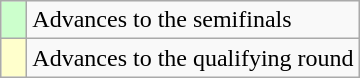<table class="wikitable">
<tr>
<td width=10px bgcolor=#ccffcc></td>
<td>Advances to the semifinals</td>
</tr>
<tr>
<td width=10px bgcolor=#ffffcc></td>
<td>Advances to the qualifying round</td>
</tr>
</table>
